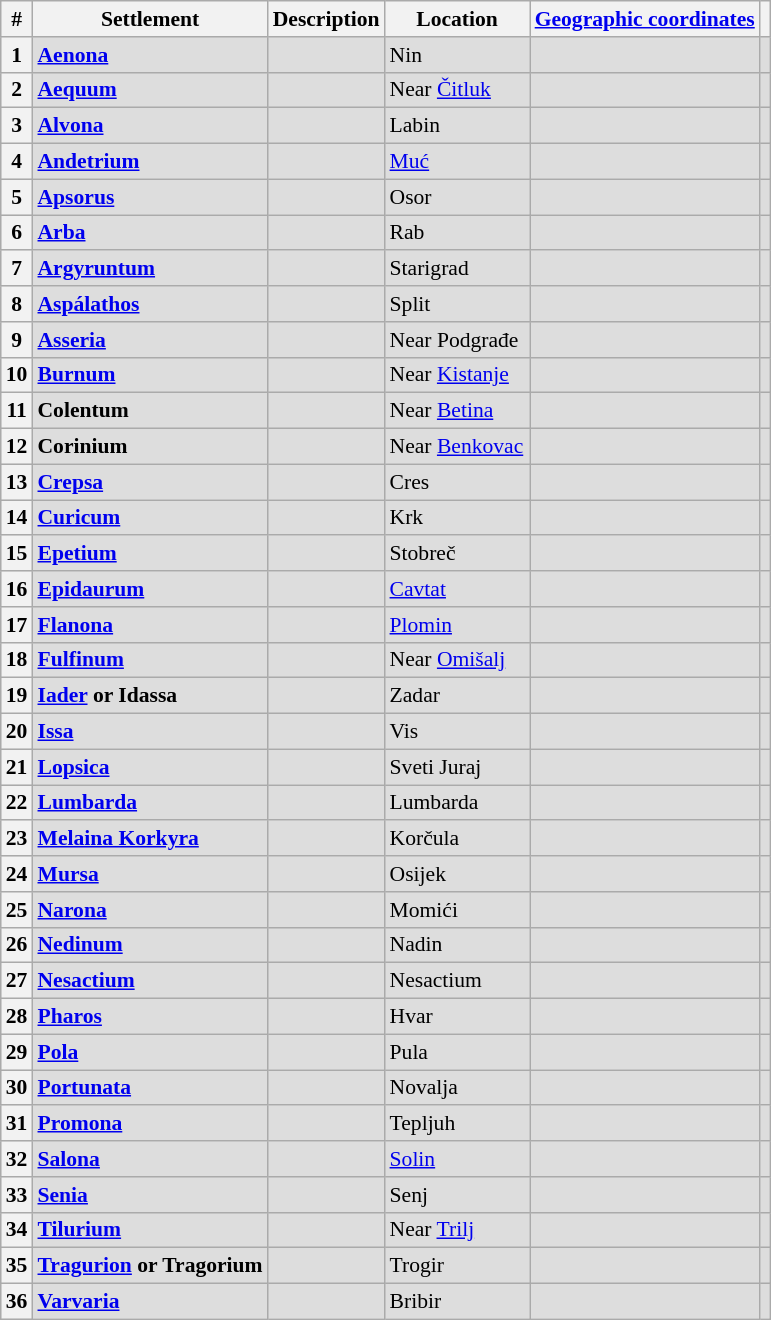<table class="sortable plainrowheaders wikitable" style="cellspacing=2px; text-align:left; font-size:90%;">
<tr style="font-size:100%; text-align:right;">
<th ! scope="col" class="sortable">#</th>
<th ! scope="col" class="sortable">Settlement</th>
<th ! scope="col">Description</th>
<th ! style="width:90px;" scope="col">Location</th>
<th ! scope="col"><a href='#'>Geographic coordinates</a></th>
<th ! scope="col"></th>
</tr>
<tr style="background:#ddd">
<th scope="col">1</th>
<td><strong><a href='#'>Aenona</a></strong></td>
<td></td>
<td style=text-align:left>Nin</td>
<td></td>
<td align=center></td>
</tr>
<tr style="background:#ddd">
<th scope="col">2</th>
<td><strong><a href='#'>Aequum</a></strong></td>
<td></td>
<td style=text-align:left>Near <a href='#'>Čitluk</a></td>
<td></td>
<td align=center></td>
</tr>
<tr style="background:#ddd">
<th scope="col">3</th>
<td><strong><a href='#'>Alvona</a></strong></td>
<td></td>
<td style=text-align:left>Labin</td>
<td></td>
<td align=center></td>
</tr>
<tr style="background:#ddd">
<th scope="col">4</th>
<td><strong><a href='#'>Andetrium</a></strong></td>
<td></td>
<td style=text-align:left><a href='#'>Muć</a></td>
<td></td>
<td align=center></td>
</tr>
<tr style="background:#ddd">
<th scope="col">5</th>
<td><strong><a href='#'>Apsorus</a></strong></td>
<td></td>
<td style=text-align:left>Osor</td>
<td></td>
<td align=center></td>
</tr>
<tr style="background:#ddd">
<th scope="col">6</th>
<td><strong><a href='#'>Arba</a></strong></td>
<td></td>
<td style=text-align:left>Rab</td>
<td></td>
<td align=center></td>
</tr>
<tr style="background:#ddd">
<th scope="col">7</th>
<td><strong><a href='#'>Argyruntum</a></strong></td>
<td></td>
<td style=text-align:left>Starigrad</td>
<td></td>
<td align=center></td>
</tr>
<tr style="background:#ddd">
<th scope="col">8</th>
<td><strong><a href='#'>Aspálathos</a></strong></td>
<td></td>
<td style=text-align:left>Split</td>
<td></td>
<td align=center></td>
</tr>
<tr style="background:#ddd">
<th scope="col">9</th>
<td><strong><a href='#'>Asseria</a></strong></td>
<td></td>
<td style=text-align:left>Near Podgrađe</td>
<td></td>
<td align=center></td>
</tr>
<tr style="background:#ddd">
<th scope="col">10</th>
<td><strong><a href='#'>Burnum</a></strong></td>
<td></td>
<td style=text-align:left>Near <a href='#'>Kistanje</a></td>
<td></td>
<td align=center></td>
</tr>
<tr style="background:#ddd">
<th scope="col">11</th>
<td><strong>Colentum</strong></td>
<td></td>
<td style=text-align:left>Near <a href='#'>Betina</a></td>
<td></td>
<td align=center></td>
</tr>
<tr style="background:#ddd">
<th scope="col">12</th>
<td><strong>Corinium</strong></td>
<td></td>
<td style=text-align:left>Near <a href='#'>Benkovac</a></td>
<td></td>
<td align=center></td>
</tr>
<tr style="background:#ddd">
<th scope="col">13</th>
<td><strong><a href='#'>Crepsa</a></strong></td>
<td></td>
<td style=text-align:left>Cres</td>
<td></td>
<td align=center></td>
</tr>
<tr style="background:#ddd">
<th scope="col">14</th>
<td><strong><a href='#'>Curicum</a></strong></td>
<td></td>
<td style=text-align:left>Krk</td>
<td></td>
<td align=center></td>
</tr>
<tr style="background:#ddd">
<th scope="col">15</th>
<td><strong><a href='#'>Epetium</a></strong></td>
<td></td>
<td style=text-align:left>Stobreč</td>
<td></td>
<td align=center></td>
</tr>
<tr style="background:#ddd">
<th scope="col">16</th>
<td><strong><a href='#'>Epidaurum</a></strong></td>
<td></td>
<td style=text-align:left><a href='#'>Cavtat</a></td>
<td></td>
<td align=center></td>
</tr>
<tr style="background:#ddd">
<th scope="col">17</th>
<td><strong><a href='#'>Flanona</a></strong></td>
<td></td>
<td style=text-align:left><a href='#'>Plomin</a></td>
<td></td>
<td align=center></td>
</tr>
<tr style="background:#ddd">
<th scope="col">18</th>
<td><strong><a href='#'>Fulfinum</a></strong></td>
<td></td>
<td style=text-align:left>Near <a href='#'>Omišalj</a></td>
<td></td>
<td align=center></td>
</tr>
<tr style="background:#ddd">
<th scope="col">19</th>
<td><strong><a href='#'>Iader</a> or Idassa</strong></td>
<td></td>
<td style=text-align:left>Zadar</td>
<td></td>
<td align=center></td>
</tr>
<tr style="background:#ddd">
<th scope="col">20</th>
<td><strong><a href='#'>Issa</a></strong></td>
<td></td>
<td style=text-align:left>Vis</td>
<td></td>
<td align=center></td>
</tr>
<tr style="background:#ddd">
<th scope="col">21</th>
<td><strong><a href='#'>Lopsica</a></strong></td>
<td></td>
<td style=text-align:left>Sveti Juraj</td>
<td></td>
<td align=center></td>
</tr>
<tr style="background:#ddd">
<th scope="col">22</th>
<td><strong><a href='#'>Lumbarda</a></strong></td>
<td></td>
<td style=text-align:left>Lumbarda</td>
<td></td>
<td align=center></td>
</tr>
<tr style="background:#ddd">
<th scope="col">23</th>
<td><strong><a href='#'>Melaina Korkyra</a></strong></td>
<td></td>
<td style=text-align:left>Korčula</td>
<td></td>
<td align=center></td>
</tr>
<tr style="background:#ddd">
<th scope="col">24</th>
<td><strong><a href='#'>Mursa</a></strong></td>
<td></td>
<td style=text-align:left>Osijek</td>
<td></td>
<td align=center></td>
</tr>
<tr style="background:#ddd">
<th scope="col">25</th>
<td><strong><a href='#'>Narona</a></strong></td>
<td></td>
<td style=text-align:left>Momići</td>
<td></td>
<td align=center></td>
</tr>
<tr style="background:#ddd">
<th scope="col">26</th>
<td><strong><a href='#'>Nedinum</a></strong></td>
<td></td>
<td style=text-align:left>Nadin</td>
<td></td>
<td align=center></td>
</tr>
<tr style="background:#ddd">
<th scope="col">27</th>
<td><strong><a href='#'>Nesactium</a></strong></td>
<td></td>
<td style=text-align:left>Nesactium</td>
<td></td>
<td align=center></td>
</tr>
<tr style="background:#ddd">
<th scope="col">28</th>
<td><strong><a href='#'>Pharos</a></strong></td>
<td></td>
<td style=text-align:left>Hvar</td>
<td></td>
<td align=center></td>
</tr>
<tr style="background:#ddd">
<th scope="col">29</th>
<td><strong><a href='#'>Pola</a></strong></td>
<td></td>
<td style=text-align:left>Pula</td>
<td></td>
<td align=center></td>
</tr>
<tr style="background:#ddd">
<th scope="col">30</th>
<td><strong><a href='#'>Portunata</a></strong></td>
<td></td>
<td style=text-align:left>Novalja</td>
<td></td>
<td align=center></td>
</tr>
<tr style="background:#ddd">
<th scope="col">31</th>
<td><strong><a href='#'>Promona</a></strong></td>
<td></td>
<td style=text-align:left>Tepljuh</td>
<td></td>
<td align=center></td>
</tr>
<tr style="background:#ddd">
<th scope="col">32</th>
<td><strong><a href='#'>Salona</a></strong></td>
<td></td>
<td style=text-align:left><a href='#'>Solin</a></td>
<td></td>
<td align=center></td>
</tr>
<tr style="background:#ddd">
<th scope="col">33</th>
<td><strong><a href='#'>Senia</a></strong></td>
<td></td>
<td style=text-align:left>Senj</td>
<td></td>
<td align=center></td>
</tr>
<tr style="background:#ddd">
<th scope="col">34</th>
<td><strong><a href='#'>Tilurium</a></strong></td>
<td></td>
<td style=text-align:left>Near <a href='#'>Trilj</a></td>
<td></td>
<td align=center></td>
</tr>
<tr style="background:#ddd">
<th scope="col">35</th>
<td><strong><a href='#'>Tragurion</a> or Tragorium</strong></td>
<td></td>
<td style=text-align:left>Trogir</td>
<td></td>
<td align=center></td>
</tr>
<tr style="background:#ddd">
<th scope="col">36</th>
<td><strong><a href='#'>Varvaria</a></strong></td>
<td></td>
<td style=text-align:left>Bribir</td>
<td></td>
<td align=center></td>
</tr>
</table>
